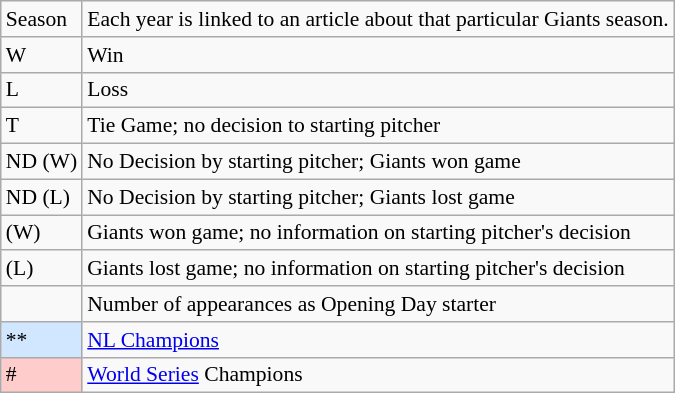<table class="wikitable" style="font-size:90%;">
<tr>
<td>Season</td>
<td>Each year is linked to an article about that particular Giants season.</td>
</tr>
<tr>
<td>W</td>
<td>Win</td>
</tr>
<tr>
<td>L</td>
<td>Loss</td>
</tr>
<tr>
<td>T</td>
<td>Tie Game; no decision to starting pitcher</td>
</tr>
<tr>
<td>ND (W)</td>
<td>No Decision by starting pitcher; Giants won game</td>
</tr>
<tr>
<td>ND (L)</td>
<td>No Decision by starting pitcher; Giants lost game</td>
</tr>
<tr>
<td>(W)</td>
<td>Giants won game; no information on starting pitcher's decision</td>
</tr>
<tr>
<td>(L)</td>
<td>Giants lost game; no information on starting pitcher's decision</td>
</tr>
<tr>
<td></td>
<td>Number of appearances as Opening Day starter</td>
</tr>
<tr>
<td style="background-color: #D0E7FF">**</td>
<td><a href='#'>NL Champions</a></td>
</tr>
<tr>
<td style="background-color: #FFCCCC">#</td>
<td><a href='#'>World Series</a> Champions</td>
</tr>
</table>
